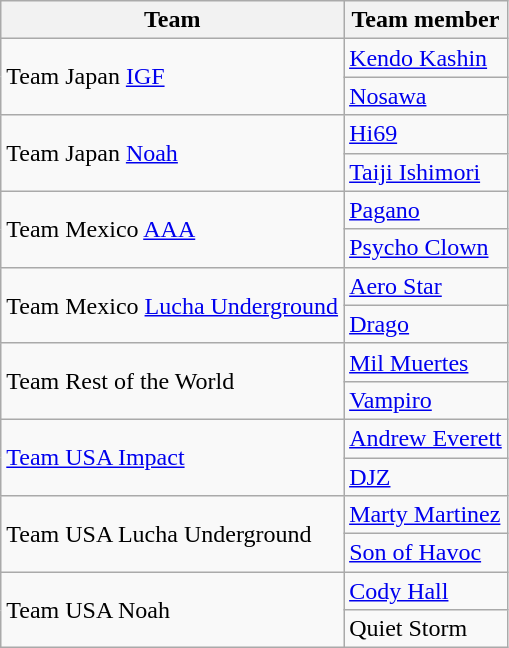<table class="wikitable sortable">
<tr>
<th>Team</th>
<th>Team member</th>
</tr>
<tr>
<td rowspan=2>Team Japan <a href='#'>IGF</a></td>
<td><a href='#'>Kendo Kashin</a></td>
</tr>
<tr>
<td><a href='#'>Nosawa</a></td>
</tr>
<tr>
<td rowspan=2>Team Japan <a href='#'>Noah</a></td>
<td><a href='#'>Hi69</a></td>
</tr>
<tr>
<td><a href='#'>Taiji Ishimori</a></td>
</tr>
<tr>
<td rowspan=2>Team Mexico <a href='#'>AAA</a></td>
<td><a href='#'>Pagano</a></td>
</tr>
<tr>
<td><a href='#'>Psycho Clown</a></td>
</tr>
<tr>
<td rowspan=2>Team Mexico <a href='#'>Lucha Underground</a></td>
<td><a href='#'>Aero Star</a></td>
</tr>
<tr>
<td><a href='#'>Drago</a></td>
</tr>
<tr>
<td rowspan=2>Team Rest of the World</td>
<td><a href='#'>Mil Muertes</a></td>
</tr>
<tr>
<td><a href='#'>Vampiro</a></td>
</tr>
<tr>
<td rowspan=2><a href='#'>Team USA Impact</a></td>
<td><a href='#'>Andrew Everett</a></td>
</tr>
<tr>
<td><a href='#'>DJZ</a></td>
</tr>
<tr>
<td rowspan=2>Team USA Lucha Underground</td>
<td><a href='#'>Marty Martinez</a></td>
</tr>
<tr>
<td><a href='#'>Son of Havoc</a></td>
</tr>
<tr>
<td rowspan=2>Team USA Noah</td>
<td><a href='#'>Cody Hall</a></td>
</tr>
<tr>
<td>Quiet Storm</td>
</tr>
</table>
